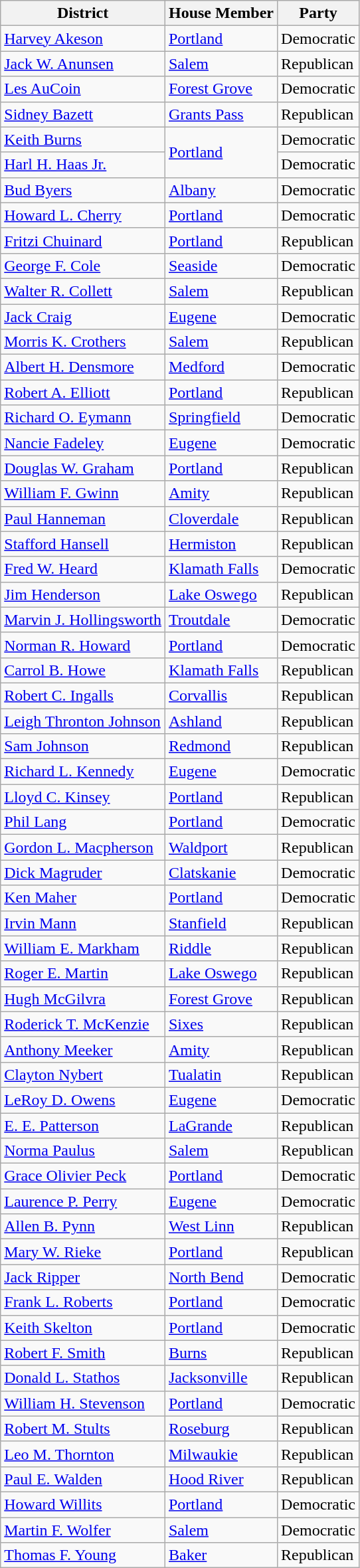<table class="wikitable">
<tr>
<th>District</th>
<th>House Member</th>
<th>Party</th>
</tr>
<tr>
<td><a href='#'>Harvey Akeson</a></td>
<td><a href='#'>Portland</a></td>
<td>Democratic</td>
</tr>
<tr>
<td><a href='#'>Jack W. Anunsen</a></td>
<td><a href='#'>Salem</a></td>
<td>Republican</td>
</tr>
<tr>
<td><a href='#'>Les AuCoin</a></td>
<td><a href='#'>Forest Grove</a></td>
<td>Democratic</td>
</tr>
<tr>
<td><a href='#'>Sidney Bazett</a></td>
<td><a href='#'>Grants Pass</a></td>
<td>Republican</td>
</tr>
<tr>
<td><a href='#'>Keith Burns</a> </td>
<td rowspan="2"><a href='#'>Portland</a></td>
<td>Democratic</td>
</tr>
<tr>
<td><a href='#'>Harl H. Haas Jr.</a></td>
<td>Democratic</td>
</tr>
<tr>
<td><a href='#'>Bud Byers</a></td>
<td><a href='#'>Albany</a></td>
<td>Democratic</td>
</tr>
<tr>
<td><a href='#'>Howard L. Cherry</a></td>
<td><a href='#'>Portland</a></td>
<td>Democratic</td>
</tr>
<tr>
<td><a href='#'>Fritzi Chuinard</a></td>
<td><a href='#'>Portland</a></td>
<td>Republican</td>
</tr>
<tr>
<td><a href='#'>George F. Cole</a></td>
<td><a href='#'>Seaside</a></td>
<td>Democratic</td>
</tr>
<tr>
<td><a href='#'>Walter R. Collett</a></td>
<td><a href='#'>Salem</a></td>
<td>Republican</td>
</tr>
<tr>
<td><a href='#'>Jack Craig</a></td>
<td><a href='#'>Eugene</a></td>
<td>Democratic</td>
</tr>
<tr>
<td><a href='#'>Morris K. Crothers</a></td>
<td><a href='#'>Salem</a></td>
<td>Republican</td>
</tr>
<tr>
<td><a href='#'>Albert H. Densmore</a></td>
<td><a href='#'>Medford</a></td>
<td>Democratic</td>
</tr>
<tr>
<td><a href='#'>Robert A. Elliott</a></td>
<td><a href='#'>Portland</a></td>
<td>Republican</td>
</tr>
<tr>
<td><a href='#'>Richard O. Eymann</a></td>
<td><a href='#'>Springfield</a></td>
<td>Democratic</td>
</tr>
<tr>
<td><a href='#'>Nancie Fadeley</a></td>
<td><a href='#'>Eugene</a></td>
<td>Democratic</td>
</tr>
<tr>
<td><a href='#'>Douglas W. Graham</a></td>
<td><a href='#'>Portland</a></td>
<td>Republican</td>
</tr>
<tr>
<td><a href='#'>William F. Gwinn</a></td>
<td><a href='#'>Amity</a></td>
<td>Republican</td>
</tr>
<tr>
<td><a href='#'>Paul Hanneman</a></td>
<td><a href='#'>Cloverdale</a></td>
<td>Republican</td>
</tr>
<tr>
<td><a href='#'>Stafford Hansell</a></td>
<td><a href='#'>Hermiston</a></td>
<td>Republican</td>
</tr>
<tr>
<td><a href='#'>Fred W. Heard</a></td>
<td><a href='#'>Klamath Falls</a></td>
<td>Democratic</td>
</tr>
<tr>
<td><a href='#'>Jim Henderson</a></td>
<td><a href='#'>Lake Oswego</a></td>
<td>Republican</td>
</tr>
<tr>
<td><a href='#'>Marvin J. Hollingsworth</a></td>
<td><a href='#'>Troutdale</a></td>
<td>Democratic</td>
</tr>
<tr>
<td><a href='#'>Norman R. Howard</a></td>
<td><a href='#'>Portland</a></td>
<td>Democratic</td>
</tr>
<tr>
<td><a href='#'>Carrol B. Howe</a></td>
<td><a href='#'>Klamath Falls</a></td>
<td>Republican</td>
</tr>
<tr>
<td><a href='#'>Robert C. Ingalls</a></td>
<td><a href='#'>Corvallis</a></td>
<td>Republican</td>
</tr>
<tr>
<td><a href='#'>Leigh Thronton Johnson</a></td>
<td><a href='#'>Ashland</a></td>
<td>Republican</td>
</tr>
<tr>
<td><a href='#'>Sam Johnson</a></td>
<td><a href='#'>Redmond</a></td>
<td>Republican</td>
</tr>
<tr>
<td><a href='#'>Richard L. Kennedy</a></td>
<td><a href='#'>Eugene</a></td>
<td>Democratic</td>
</tr>
<tr>
<td><a href='#'>Lloyd C. Kinsey</a></td>
<td><a href='#'>Portland</a></td>
<td>Republican</td>
</tr>
<tr>
<td><a href='#'>Phil Lang</a></td>
<td><a href='#'>Portland</a></td>
<td>Democratic</td>
</tr>
<tr>
<td><a href='#'>Gordon L. Macpherson</a></td>
<td><a href='#'>Waldport</a></td>
<td>Republican</td>
</tr>
<tr>
<td><a href='#'>Dick Magruder</a></td>
<td><a href='#'>Clatskanie</a></td>
<td>Democratic</td>
</tr>
<tr>
<td><a href='#'>Ken Maher</a></td>
<td><a href='#'>Portland</a></td>
<td>Democratic</td>
</tr>
<tr>
<td><a href='#'>Irvin Mann</a></td>
<td><a href='#'>Stanfield</a></td>
<td>Republican</td>
</tr>
<tr>
<td><a href='#'>William E. Markham</a></td>
<td><a href='#'>Riddle</a></td>
<td>Republican</td>
</tr>
<tr>
<td><a href='#'>Roger E. Martin</a></td>
<td><a href='#'>Lake Oswego</a></td>
<td>Republican</td>
</tr>
<tr>
<td><a href='#'>Hugh McGilvra</a></td>
<td><a href='#'>Forest Grove</a></td>
<td>Republican</td>
</tr>
<tr>
<td><a href='#'>Roderick T. McKenzie</a></td>
<td><a href='#'>Sixes</a></td>
<td>Republican</td>
</tr>
<tr>
<td><a href='#'>Anthony Meeker</a></td>
<td><a href='#'>Amity</a></td>
<td>Republican</td>
</tr>
<tr>
<td><a href='#'>Clayton Nybert</a></td>
<td><a href='#'>Tualatin</a></td>
<td>Republican</td>
</tr>
<tr>
<td><a href='#'>LeRoy D. Owens</a></td>
<td><a href='#'>Eugene</a></td>
<td>Democratic</td>
</tr>
<tr>
<td><a href='#'>E. E. Patterson</a></td>
<td><a href='#'>LaGrande</a></td>
<td>Republican</td>
</tr>
<tr>
<td><a href='#'>Norma Paulus</a></td>
<td><a href='#'>Salem</a></td>
<td>Republican</td>
</tr>
<tr>
<td><a href='#'>Grace Olivier Peck</a></td>
<td><a href='#'>Portland</a></td>
<td>Democratic</td>
</tr>
<tr>
<td><a href='#'>Laurence P. Perry</a></td>
<td><a href='#'>Eugene</a></td>
<td>Democratic</td>
</tr>
<tr>
<td><a href='#'>Allen B. Pynn</a></td>
<td><a href='#'>West Linn</a></td>
<td>Republican</td>
</tr>
<tr>
<td><a href='#'>Mary W. Rieke</a></td>
<td><a href='#'>Portland</a></td>
<td>Republican</td>
</tr>
<tr>
<td><a href='#'>Jack Ripper</a></td>
<td><a href='#'>North Bend</a></td>
<td>Democratic</td>
</tr>
<tr>
<td><a href='#'>Frank L. Roberts</a></td>
<td><a href='#'>Portland</a></td>
<td>Democratic</td>
</tr>
<tr>
<td><a href='#'>Keith Skelton</a></td>
<td><a href='#'>Portland</a></td>
<td>Democratic</td>
</tr>
<tr>
<td><a href='#'>Robert F. Smith</a></td>
<td><a href='#'>Burns</a></td>
<td>Republican</td>
</tr>
<tr>
<td><a href='#'>Donald L. Stathos</a></td>
<td><a href='#'>Jacksonville</a></td>
<td>Republican</td>
</tr>
<tr>
<td><a href='#'>William H. Stevenson</a></td>
<td><a href='#'>Portland</a></td>
<td>Democratic</td>
</tr>
<tr>
<td><a href='#'>Robert M. Stults</a></td>
<td><a href='#'>Roseburg</a></td>
<td>Republican</td>
</tr>
<tr>
<td><a href='#'>Leo M. Thornton</a></td>
<td><a href='#'>Milwaukie</a></td>
<td>Republican</td>
</tr>
<tr>
<td><a href='#'>Paul E. Walden</a></td>
<td><a href='#'>Hood River</a></td>
<td>Republican</td>
</tr>
<tr>
<td><a href='#'>Howard Willits</a></td>
<td><a href='#'>Portland</a></td>
<td>Democratic</td>
</tr>
<tr>
<td><a href='#'>Martin F. Wolfer</a></td>
<td><a href='#'>Salem</a></td>
<td>Democratic</td>
</tr>
<tr>
<td><a href='#'>Thomas F. Young</a></td>
<td><a href='#'>Baker</a></td>
<td>Republican</td>
</tr>
</table>
